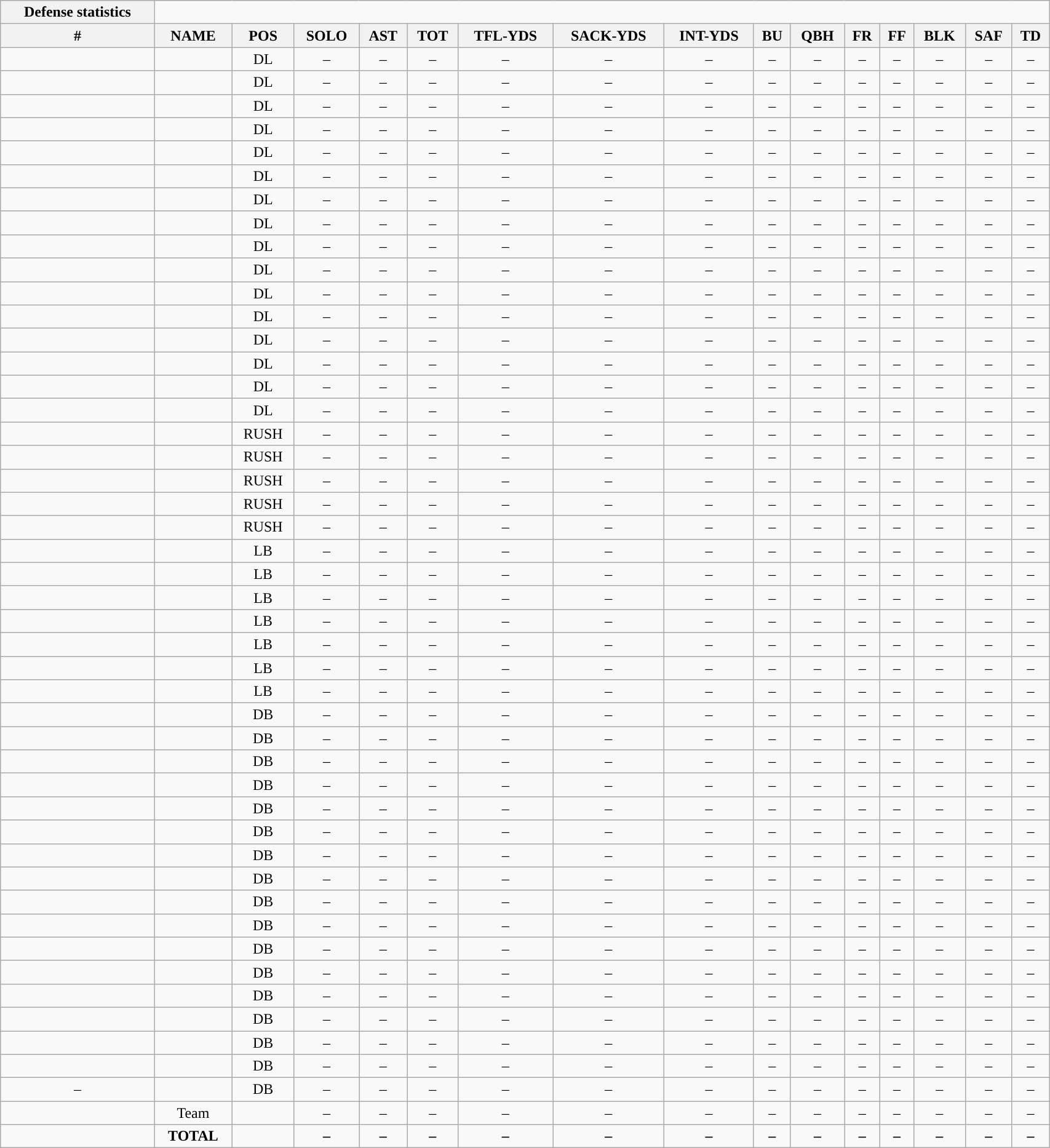<table style="width:90%; text-align:center;" class="wikitable collapsible collapsed">
<tr>
<th style="text-align:center; ">Defense statistics</th>
</tr>
<tr>
<th>#</th>
<th>NAME</th>
<th>POS</th>
<th>SOLO</th>
<th>AST</th>
<th>TOT</th>
<th>TFL-YDS</th>
<th>SACK-YDS</th>
<th>INT-YDS</th>
<th>BU</th>
<th>QBH</th>
<th>FR</th>
<th>FF</th>
<th>BLK</th>
<th>SAF</th>
<th>TD</th>
</tr>
<tr>
<td></td>
<td></td>
<td>DL</td>
<td>–</td>
<td>–</td>
<td>–</td>
<td>–</td>
<td>–</td>
<td>–</td>
<td>–</td>
<td>–</td>
<td>–</td>
<td>–</td>
<td>–</td>
<td>–</td>
<td>–</td>
</tr>
<tr>
<td></td>
<td></td>
<td>DL</td>
<td>–</td>
<td>–</td>
<td>–</td>
<td>–</td>
<td>–</td>
<td>–</td>
<td>–</td>
<td>–</td>
<td>–</td>
<td>–</td>
<td>–</td>
<td>–</td>
<td>–</td>
</tr>
<tr>
<td></td>
<td></td>
<td>DL</td>
<td>–</td>
<td>–</td>
<td>–</td>
<td>–</td>
<td>–</td>
<td>–</td>
<td>–</td>
<td>–</td>
<td>–</td>
<td>–</td>
<td>–</td>
<td>–</td>
<td>–</td>
</tr>
<tr>
<td></td>
<td></td>
<td>DL</td>
<td>–</td>
<td>–</td>
<td>–</td>
<td>–</td>
<td>–</td>
<td>–</td>
<td>–</td>
<td>–</td>
<td>–</td>
<td>–</td>
<td>–</td>
<td>–</td>
<td>–</td>
</tr>
<tr>
<td></td>
<td></td>
<td>DL</td>
<td>–</td>
<td>–</td>
<td>–</td>
<td>–</td>
<td>–</td>
<td>–</td>
<td>–</td>
<td>–</td>
<td>–</td>
<td>–</td>
<td>–</td>
<td>–</td>
<td>–</td>
</tr>
<tr>
<td></td>
<td></td>
<td>DL</td>
<td>–</td>
<td>–</td>
<td>–</td>
<td>–</td>
<td>–</td>
<td>–</td>
<td>–</td>
<td>–</td>
<td>–</td>
<td>–</td>
<td>–</td>
<td>–</td>
<td>–</td>
</tr>
<tr>
<td></td>
<td></td>
<td>DL</td>
<td>–</td>
<td>–</td>
<td>–</td>
<td>–</td>
<td>–</td>
<td>–</td>
<td>–</td>
<td>–</td>
<td>–</td>
<td>–</td>
<td>–</td>
<td>–</td>
<td>–</td>
</tr>
<tr>
<td></td>
<td></td>
<td>DL</td>
<td>–</td>
<td>–</td>
<td>–</td>
<td>–</td>
<td>–</td>
<td>–</td>
<td>–</td>
<td>–</td>
<td>–</td>
<td>–</td>
<td>–</td>
<td>–</td>
<td>–</td>
</tr>
<tr>
<td></td>
<td></td>
<td>DL</td>
<td>–</td>
<td>–</td>
<td>–</td>
<td>–</td>
<td>–</td>
<td>–</td>
<td>–</td>
<td>–</td>
<td>–</td>
<td>–</td>
<td>–</td>
<td>–</td>
<td>–</td>
</tr>
<tr>
<td></td>
<td></td>
<td>DL</td>
<td>–</td>
<td>–</td>
<td>–</td>
<td>–</td>
<td>–</td>
<td>–</td>
<td>–</td>
<td>–</td>
<td>–</td>
<td>–</td>
<td>–</td>
<td>–</td>
<td>–</td>
</tr>
<tr>
<td></td>
<td></td>
<td>DL</td>
<td>–</td>
<td>–</td>
<td>–</td>
<td>–</td>
<td>–</td>
<td>–</td>
<td>–</td>
<td>–</td>
<td>–</td>
<td>–</td>
<td>–</td>
<td>–</td>
<td>–</td>
</tr>
<tr>
<td></td>
<td></td>
<td>DL</td>
<td>–</td>
<td>–</td>
<td>–</td>
<td>–</td>
<td>–</td>
<td>–</td>
<td>–</td>
<td>–</td>
<td>–</td>
<td>–</td>
<td>–</td>
<td>–</td>
<td>–</td>
</tr>
<tr>
<td></td>
<td></td>
<td>DL</td>
<td>–</td>
<td>–</td>
<td>–</td>
<td>–</td>
<td>–</td>
<td>–</td>
<td>–</td>
<td>–</td>
<td>–</td>
<td>–</td>
<td>–</td>
<td>–</td>
<td>–</td>
</tr>
<tr>
<td></td>
<td></td>
<td>DL</td>
<td>–</td>
<td>–</td>
<td>–</td>
<td>–</td>
<td>–</td>
<td>–</td>
<td>–</td>
<td>–</td>
<td>–</td>
<td>–</td>
<td>–</td>
<td>–</td>
<td>–</td>
</tr>
<tr>
<td></td>
<td></td>
<td>DL</td>
<td>–</td>
<td>–</td>
<td>–</td>
<td>–</td>
<td>–</td>
<td>–</td>
<td>–</td>
<td>–</td>
<td>–</td>
<td>–</td>
<td>–</td>
<td>–</td>
<td>–</td>
</tr>
<tr>
<td></td>
<td></td>
<td>DL</td>
<td>–</td>
<td>–</td>
<td>–</td>
<td>–</td>
<td>–</td>
<td>–</td>
<td>–</td>
<td>–</td>
<td>–</td>
<td>–</td>
<td>–</td>
<td>–</td>
<td>–</td>
</tr>
<tr>
<td></td>
<td></td>
<td>RUSH</td>
<td>–</td>
<td>–</td>
<td>–</td>
<td>–</td>
<td>–</td>
<td>–</td>
<td>–</td>
<td>–</td>
<td>–</td>
<td>–</td>
<td>–</td>
<td>–</td>
<td>–</td>
</tr>
<tr>
<td></td>
<td></td>
<td>RUSH</td>
<td>–</td>
<td>–</td>
<td>–</td>
<td>–</td>
<td>–</td>
<td>–</td>
<td>–</td>
<td>–</td>
<td>–</td>
<td>–</td>
<td>–</td>
<td>–</td>
<td>–</td>
</tr>
<tr>
<td></td>
<td></td>
<td>RUSH</td>
<td>–</td>
<td>–</td>
<td>–</td>
<td>–</td>
<td>–</td>
<td>–</td>
<td>–</td>
<td>–</td>
<td>–</td>
<td>–</td>
<td>–</td>
<td>–</td>
<td>–</td>
</tr>
<tr>
<td></td>
<td></td>
<td>RUSH</td>
<td>–</td>
<td>–</td>
<td>–</td>
<td>–</td>
<td>–</td>
<td>–</td>
<td>–</td>
<td>–</td>
<td>–</td>
<td>–</td>
<td>–</td>
<td>–</td>
<td>–</td>
</tr>
<tr>
<td></td>
<td></td>
<td>RUSH</td>
<td>–</td>
<td>–</td>
<td>–</td>
<td>–</td>
<td>–</td>
<td>–</td>
<td>–</td>
<td>–</td>
<td>–</td>
<td>–</td>
<td>–</td>
<td>–</td>
<td>–</td>
</tr>
<tr>
<td></td>
<td></td>
<td>LB</td>
<td>–</td>
<td>–</td>
<td>–</td>
<td>–</td>
<td>–</td>
<td>–</td>
<td>–</td>
<td>–</td>
<td>–</td>
<td>–</td>
<td>–</td>
<td>–</td>
<td>–</td>
</tr>
<tr>
<td></td>
<td></td>
<td>LB</td>
<td>–</td>
<td>–</td>
<td>–</td>
<td>–</td>
<td>–</td>
<td>–</td>
<td>–</td>
<td>–</td>
<td>–</td>
<td>–</td>
<td>–</td>
<td>–</td>
<td>–</td>
</tr>
<tr>
<td></td>
<td></td>
<td>LB</td>
<td>–</td>
<td>–</td>
<td>–</td>
<td>–</td>
<td>–</td>
<td>–</td>
<td>–</td>
<td>–</td>
<td>–</td>
<td>–</td>
<td>–</td>
<td>–</td>
<td>–</td>
</tr>
<tr>
<td></td>
<td></td>
<td>LB</td>
<td>–</td>
<td>–</td>
<td>–</td>
<td>–</td>
<td>–</td>
<td>–</td>
<td>–</td>
<td>–</td>
<td>–</td>
<td>–</td>
<td>–</td>
<td>–</td>
<td>–</td>
</tr>
<tr>
<td></td>
<td></td>
<td>LB</td>
<td>–</td>
<td>–</td>
<td>–</td>
<td>–</td>
<td>–</td>
<td>–</td>
<td>–</td>
<td>–</td>
<td>–</td>
<td>–</td>
<td>–</td>
<td>–</td>
<td>–</td>
</tr>
<tr>
<td></td>
<td></td>
<td>LB</td>
<td>–</td>
<td>–</td>
<td>–</td>
<td>–</td>
<td>–</td>
<td>–</td>
<td>–</td>
<td>–</td>
<td>–</td>
<td>–</td>
<td>–</td>
<td>–</td>
<td>–</td>
</tr>
<tr>
<td></td>
<td></td>
<td>LB</td>
<td>–</td>
<td>–</td>
<td>–</td>
<td>–</td>
<td>–</td>
<td>–</td>
<td>–</td>
<td>–</td>
<td>–</td>
<td>–</td>
<td>–</td>
<td>–</td>
<td>–</td>
</tr>
<tr>
<td></td>
<td></td>
<td>DB</td>
<td>–</td>
<td>–</td>
<td>–</td>
<td>–</td>
<td>–</td>
<td>–</td>
<td>–</td>
<td>–</td>
<td>–</td>
<td>–</td>
<td>–</td>
<td>–</td>
<td>–</td>
</tr>
<tr>
<td></td>
<td></td>
<td>DB</td>
<td>–</td>
<td>–</td>
<td>–</td>
<td>–</td>
<td>–</td>
<td>–</td>
<td>–</td>
<td>–</td>
<td>–</td>
<td>–</td>
<td>–</td>
<td>–</td>
<td>–</td>
</tr>
<tr>
<td></td>
<td></td>
<td>DB</td>
<td>–</td>
<td>–</td>
<td>–</td>
<td>–</td>
<td>–</td>
<td>–</td>
<td>–</td>
<td>–</td>
<td>–</td>
<td>–</td>
<td>–</td>
<td>–</td>
<td>–</td>
</tr>
<tr>
<td></td>
<td></td>
<td>DB</td>
<td>–</td>
<td>–</td>
<td>–</td>
<td>–</td>
<td>–</td>
<td>–</td>
<td>–</td>
<td>–</td>
<td>–</td>
<td>–</td>
<td>–</td>
<td>–</td>
<td>–</td>
</tr>
<tr>
<td></td>
<td></td>
<td>DB</td>
<td>–</td>
<td>–</td>
<td>–</td>
<td>–</td>
<td>–</td>
<td>–</td>
<td>–</td>
<td>–</td>
<td>–</td>
<td>–</td>
<td>–</td>
<td>–</td>
<td>–</td>
</tr>
<tr>
<td></td>
<td></td>
<td>DB</td>
<td>–</td>
<td>–</td>
<td>–</td>
<td>–</td>
<td>–</td>
<td>–</td>
<td>–</td>
<td>–</td>
<td>–</td>
<td>–</td>
<td>–</td>
<td>–</td>
<td>–</td>
</tr>
<tr>
<td></td>
<td></td>
<td>DB</td>
<td>–</td>
<td>–</td>
<td>–</td>
<td>–</td>
<td>–</td>
<td>–</td>
<td>–</td>
<td>–</td>
<td>–</td>
<td>–</td>
<td>–</td>
<td>–</td>
<td>–</td>
</tr>
<tr>
<td></td>
<td></td>
<td>DB</td>
<td>–</td>
<td>–</td>
<td>–</td>
<td>–</td>
<td>–</td>
<td>–</td>
<td>–</td>
<td>–</td>
<td>–</td>
<td>–</td>
<td>–</td>
<td>–</td>
<td>–</td>
</tr>
<tr>
<td></td>
<td></td>
<td>DB</td>
<td>–</td>
<td>–</td>
<td>–</td>
<td>–</td>
<td>–</td>
<td>–</td>
<td>–</td>
<td>–</td>
<td>–</td>
<td>–</td>
<td>–</td>
<td>–</td>
<td>–</td>
</tr>
<tr>
<td></td>
<td></td>
<td>DB</td>
<td>–</td>
<td>–</td>
<td>–</td>
<td>–</td>
<td>–</td>
<td>–</td>
<td>–</td>
<td>–</td>
<td>–</td>
<td>–</td>
<td>–</td>
<td>–</td>
<td>–</td>
</tr>
<tr>
<td></td>
<td></td>
<td>DB</td>
<td>–</td>
<td>–</td>
<td>–</td>
<td>–</td>
<td>–</td>
<td>–</td>
<td>–</td>
<td>–</td>
<td>–</td>
<td>–</td>
<td>–</td>
<td>–</td>
<td>–</td>
</tr>
<tr>
<td></td>
<td></td>
<td>DB</td>
<td>–</td>
<td>–</td>
<td>–</td>
<td>–</td>
<td>–</td>
<td>–</td>
<td>–</td>
<td>–</td>
<td>–</td>
<td>–</td>
<td>–</td>
<td>–</td>
<td>–</td>
</tr>
<tr>
<td></td>
<td></td>
<td>DB</td>
<td>–</td>
<td>–</td>
<td>–</td>
<td>–</td>
<td>–</td>
<td>–</td>
<td>–</td>
<td>–</td>
<td>–</td>
<td>–</td>
<td>–</td>
<td>–</td>
<td>–</td>
</tr>
<tr>
<td></td>
<td></td>
<td>DB</td>
<td>–</td>
<td>–</td>
<td>–</td>
<td>–</td>
<td>–</td>
<td>–</td>
<td>–</td>
<td>–</td>
<td>–</td>
<td>–</td>
<td>–</td>
<td>–</td>
<td>–</td>
</tr>
<tr>
<td></td>
<td></td>
<td>DB</td>
<td>–</td>
<td>–</td>
<td>–</td>
<td>–</td>
<td>–</td>
<td>–</td>
<td>–</td>
<td>–</td>
<td>–</td>
<td>–</td>
<td>–</td>
<td>–</td>
<td>–</td>
</tr>
<tr>
<td></td>
<td></td>
<td>DB</td>
<td>–</td>
<td>–</td>
<td>–</td>
<td>–</td>
<td>–</td>
<td>–</td>
<td>–</td>
<td>–</td>
<td>–</td>
<td>–</td>
<td>–</td>
<td>–</td>
<td>–</td>
</tr>
<tr>
<td>–</td>
<td></td>
<td>DB</td>
<td>–</td>
<td>–</td>
<td>–</td>
<td>–</td>
<td>–</td>
<td>–</td>
<td>–</td>
<td>–</td>
<td>–</td>
<td>–</td>
<td>–</td>
<td>–</td>
<td>–</td>
</tr>
<tr>
<td></td>
<td>Team</td>
<td></td>
<td>–</td>
<td>–</td>
<td>–</td>
<td>–</td>
<td>–</td>
<td>–</td>
<td>–</td>
<td>–</td>
<td>–</td>
<td>–</td>
<td>–</td>
<td>–</td>
<td>–</td>
</tr>
<tr>
<td></td>
<td><strong>TOTAL</strong></td>
<td></td>
<td><strong>–</strong></td>
<td><strong>–</strong></td>
<td><strong>–</strong></td>
<td><strong>–</strong></td>
<td><strong>–</strong></td>
<td><strong>–</strong></td>
<td><strong>–</strong></td>
<td><strong>–</strong></td>
<td><strong>–</strong></td>
<td><strong>–</strong></td>
<td><strong>–</strong></td>
<td><strong>–</strong></td>
<td><strong>–</strong></td>
</tr>
</table>
